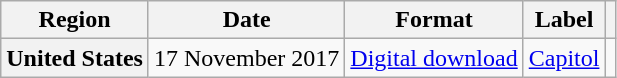<table class="wikitable plainrowheaders">
<tr>
<th>Region</th>
<th>Date</th>
<th>Format</th>
<th>Label</th>
<th></th>
</tr>
<tr>
<th scope="row">United States</th>
<td>17 November 2017</td>
<td><a href='#'>Digital download</a></td>
<td><a href='#'>Capitol</a></td>
<td></td>
</tr>
</table>
